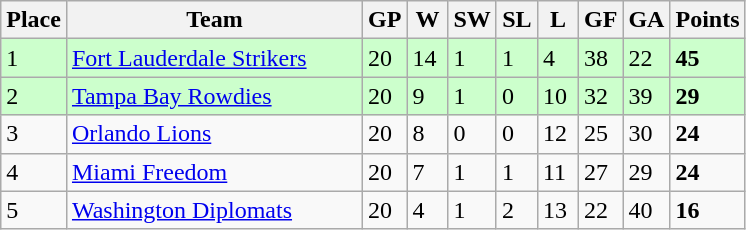<table class="wikitable">
<tr>
<th>Place</th>
<th width="190">Team</th>
<th width="20">GP</th>
<th width="20">W</th>
<th width="20">SW</th>
<th width="20">SL</th>
<th width="20">L</th>
<th width="20">GF</th>
<th width="20">GA</th>
<th>Points</th>
</tr>
<tr bgcolor=#ccffcc>
<td>1</td>
<td><a href='#'>Fort Lauderdale Strikers</a></td>
<td>20</td>
<td>14</td>
<td>1</td>
<td>1</td>
<td>4</td>
<td>38</td>
<td>22</td>
<td><strong>45</strong></td>
</tr>
<tr bgcolor=#ccffcc>
<td>2</td>
<td><a href='#'>Tampa Bay Rowdies</a></td>
<td>20</td>
<td>9</td>
<td>1</td>
<td>0</td>
<td>10</td>
<td>32</td>
<td>39</td>
<td><strong>29</strong></td>
</tr>
<tr>
<td>3</td>
<td><a href='#'>Orlando Lions</a></td>
<td>20</td>
<td>8</td>
<td>0</td>
<td>0</td>
<td>12</td>
<td>25</td>
<td>30</td>
<td><strong>24</strong></td>
</tr>
<tr>
<td>4</td>
<td><a href='#'>Miami Freedom</a></td>
<td>20</td>
<td>7</td>
<td>1</td>
<td>1</td>
<td>11</td>
<td>27</td>
<td>29</td>
<td><strong>24</strong></td>
</tr>
<tr>
<td>5</td>
<td><a href='#'>Washington Diplomats</a></td>
<td>20</td>
<td>4</td>
<td>1</td>
<td>2</td>
<td>13</td>
<td>22</td>
<td>40</td>
<td><strong>16</strong></td>
</tr>
</table>
